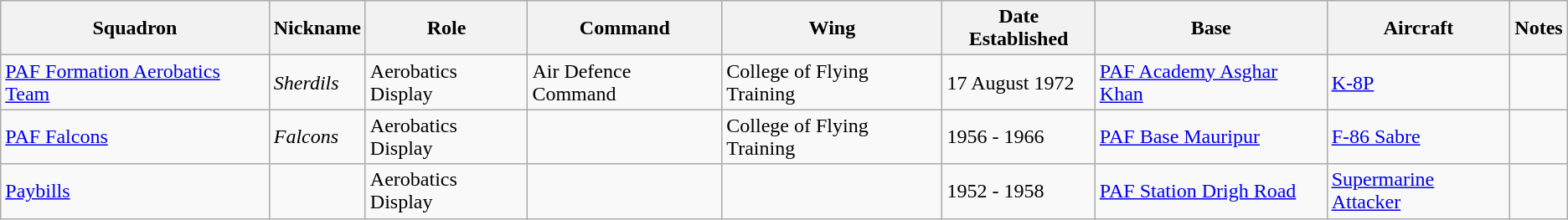<table class="wikitable">
<tr>
<th>Squadron</th>
<th>Nickname</th>
<th>Role</th>
<th>Command</th>
<th>Wing</th>
<th>Date Established</th>
<th>Base</th>
<th>Aircraft</th>
<th>Notes</th>
</tr>
<tr>
<td><a href='#'>PAF Formation Aerobatics Team</a></td>
<td><em>Sherdils</em></td>
<td>Aerobatics Display</td>
<td>Air Defence Command</td>
<td>College of Flying Training</td>
<td>17 August 1972</td>
<td><a href='#'>PAF Academy Asghar Khan</a></td>
<td><a href='#'>K-8P</a></td>
<td></td>
</tr>
<tr>
<td><a href='#'>PAF Falcons</a></td>
<td><em>Falcons</em></td>
<td>Aerobatics Display</td>
<td></td>
<td>College of Flying Training</td>
<td>1956 - 1966</td>
<td><a href='#'>PAF Base Mauripur</a></td>
<td><a href='#'>F-86 Sabre</a></td>
<td></td>
</tr>
<tr>
<td><a href='#'>Paybills</a></td>
<td></td>
<td>Aerobatics Display</td>
<td></td>
<td></td>
<td>1952 - 1958</td>
<td><a href='#'>PAF Station Drigh Road</a></td>
<td><a href='#'>Supermarine Attacker</a></td>
<td></td>
</tr>
</table>
